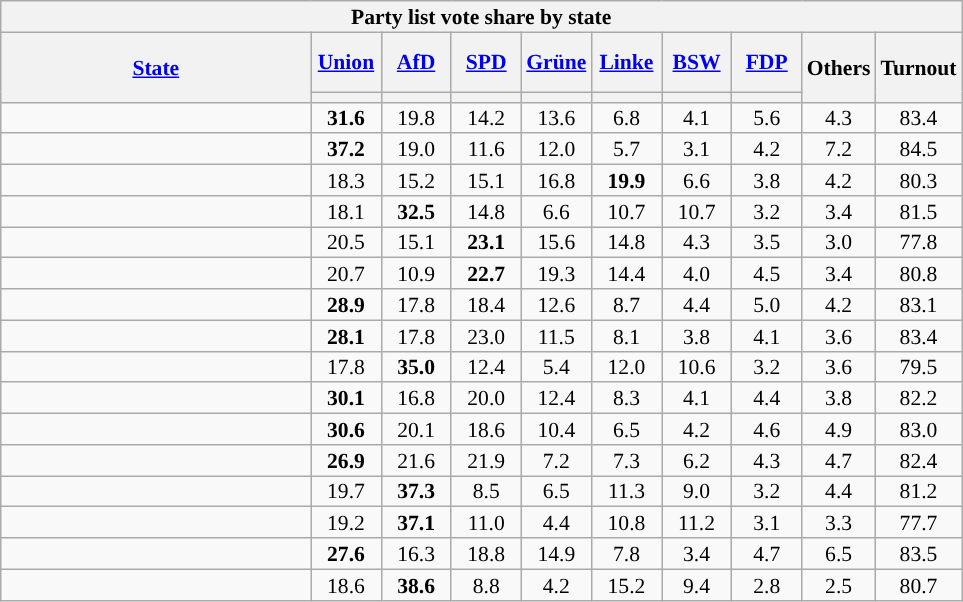<table class="wikitable sortable" style="text-align:center;font-size:90%;line-height:14px">
<tr>
<th colspan=10>Party list vote share by state</th>
</tr>
<tr style="height:40px;">
<th class="wikitable sortable" style="width:200px;" rowspan="2"><a href='#'>State</a></th>
<th class="wikitable sortable" style="width:40px;"><a href='#'>Union</a></th>
<th class="wikitable sortable" style="width:40px;"><a href='#'>AfD</a></th>
<th class="wikitable sortable" style="width:40px;"><a href='#'>SPD</a></th>
<th class="wikitable sortable" style="width:40px;"><a href='#'>Grüne</a></th>
<th class="wikitable sortable" style="width:40px;"><a href='#'>Linke</a></th>
<th class="wikitable sortable" style="width:40px;"><a href='#'>BSW</a></th>
<th class="wikitable sortable" style="width:40px;"><a href='#'>FDP</a></th>
<th class="wikitable sortable" style="width:40px;" rowspan="2">Others</th>
<th class="wikitable sortable" style="width:40px;" rowspan="2">Turnout</th>
</tr>
<tr>
<th class="wikitable sortable" style="background:"></th>
<th class="wikitable sortable" style="background:"></th>
<th class="wikitable sortable" style="background:"></th>
<th class="wikitable sortable" style="background:"></th>
<th class="wikitable sortable" style="background:"></th>
<th class="wikitable sortable" style="background:"></th>
<th class="wikitable sortable" style="background:"></th>
</tr>
<tr>
<td align="left"></td>
<td><strong>31.6</strong></td>
<td>19.8</td>
<td>14.2</td>
<td>13.6</td>
<td>6.8</td>
<td>4.1</td>
<td>5.6</td>
<td>4.3</td>
<td>83.4</td>
</tr>
<tr>
<td align="left"></td>
<td><strong>37.2</strong></td>
<td>19.0</td>
<td>11.6</td>
<td>12.0</td>
<td>5.7</td>
<td>3.1</td>
<td>4.2</td>
<td>7.2</td>
<td>84.5</td>
</tr>
<tr>
<td align="left"></td>
<td>18.3</td>
<td>15.2</td>
<td>15.1</td>
<td>16.8</td>
<td><strong>19.9</strong></td>
<td>6.6</td>
<td>3.8</td>
<td>4.2</td>
<td>80.3</td>
</tr>
<tr>
<td align="left"></td>
<td>18.1</td>
<td><strong>32.5</strong></td>
<td>14.8</td>
<td>6.6</td>
<td>10.7</td>
<td>10.7</td>
<td>3.2</td>
<td>3.4</td>
<td>81.5</td>
</tr>
<tr>
<td align="left"></td>
<td>20.5</td>
<td>15.1</td>
<td><strong>23.1</strong></td>
<td>15.6</td>
<td>14.8</td>
<td>4.3</td>
<td>3.5</td>
<td>3.0</td>
<td>77.8</td>
</tr>
<tr>
<td align="left"></td>
<td>20.7</td>
<td>10.9</td>
<td><strong>22.7</strong></td>
<td>19.3</td>
<td>14.4</td>
<td>4.0</td>
<td>4.5</td>
<td>3.4</td>
<td>80.8</td>
</tr>
<tr>
<td align="left"></td>
<td><strong>28.9</strong></td>
<td>17.8</td>
<td>18.4</td>
<td>12.6</td>
<td>8.7</td>
<td>4.4</td>
<td>5.0</td>
<td>4.2</td>
<td>83.1</td>
</tr>
<tr>
<td align="left"></td>
<td><strong>28.1</strong></td>
<td>17.8</td>
<td>23.0</td>
<td>11.5</td>
<td>8.1</td>
<td>3.8</td>
<td>4.1</td>
<td>3.6</td>
<td>83.4</td>
</tr>
<tr>
<td align="left"></td>
<td>17.8</td>
<td><strong>35.0</strong></td>
<td>12.4</td>
<td>5.4</td>
<td>12.0</td>
<td>10.6</td>
<td>3.2</td>
<td>3.6</td>
<td>79.5</td>
</tr>
<tr>
<td align="left"></td>
<td><strong>30.1</strong></td>
<td>16.8</td>
<td>20.0</td>
<td>12.4</td>
<td>8.3</td>
<td>4.1</td>
<td>4.4</td>
<td>3.8</td>
<td>82.2</td>
</tr>
<tr>
<td align="left"></td>
<td><strong>30.6</strong></td>
<td>20.1</td>
<td>18.6</td>
<td>10.4</td>
<td>6.5</td>
<td>4.2</td>
<td>4.6</td>
<td>4.9</td>
<td>83.0</td>
</tr>
<tr>
<td align="left"></td>
<td><strong>26.9</strong></td>
<td>21.6</td>
<td>21.9</td>
<td>7.2</td>
<td>7.3</td>
<td>6.2</td>
<td>4.3</td>
<td>4.7</td>
<td>82.4</td>
</tr>
<tr>
<td align="left"></td>
<td>19.7</td>
<td><strong>37.3</strong></td>
<td>8.5</td>
<td>6.5</td>
<td>11.3</td>
<td>9.0</td>
<td>3.2</td>
<td>4.4</td>
<td>81.2</td>
</tr>
<tr>
<td align="left"></td>
<td>19.2</td>
<td><strong>37.1</strong></td>
<td>11.0</td>
<td>4.4</td>
<td>10.8</td>
<td>11.2</td>
<td>3.1</td>
<td>3.3</td>
<td>77.7</td>
</tr>
<tr>
<td align="left"></td>
<td><strong>27.6</strong></td>
<td>16.3</td>
<td>18.8</td>
<td>14.9</td>
<td>7.8</td>
<td>3.4</td>
<td>4.7</td>
<td>6.5</td>
<td>83.5</td>
</tr>
<tr>
<td align="left"></td>
<td>18.6</td>
<td><strong>38.6</strong></td>
<td>8.8</td>
<td>4.2</td>
<td>15.2</td>
<td>9.4</td>
<td>2.8</td>
<td>2.5</td>
<td>80.7</td>
</tr>
</table>
